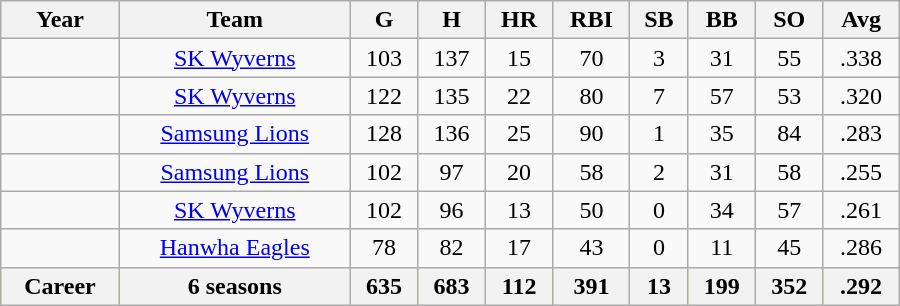<table class="wikitable"  width = 600>
<tr align="center">
<th>Year</th>
<th>Team</th>
<th>G</th>
<th>H</th>
<th>HR</th>
<th>RBI</th>
<th>SB</th>
<th>BB</th>
<th>SO</th>
<th>Avg</th>
</tr>
<tr align="center">
<td></td>
<td><a href='#'>SK Wyverns</a></td>
<td>103</td>
<td>137</td>
<td>15</td>
<td>70</td>
<td>3</td>
<td>31</td>
<td>55</td>
<td>.338</td>
</tr>
<tr align="center">
<td></td>
<td><a href='#'>SK Wyverns</a></td>
<td>122</td>
<td>135</td>
<td>22</td>
<td>80</td>
<td>7</td>
<td>57</td>
<td>53</td>
<td>.320</td>
</tr>
<tr align="center">
<td></td>
<td><a href='#'>Samsung Lions</a></td>
<td>128</td>
<td>136</td>
<td>25</td>
<td>90</td>
<td>1</td>
<td>35</td>
<td>84</td>
<td>.283</td>
</tr>
<tr align="center">
<td></td>
<td><a href='#'>Samsung Lions</a></td>
<td>102</td>
<td>97</td>
<td>20</td>
<td>58</td>
<td>2</td>
<td>31</td>
<td>58</td>
<td>.255</td>
</tr>
<tr align="center">
<td></td>
<td><a href='#'>SK Wyverns</a></td>
<td>102</td>
<td>96</td>
<td>13</td>
<td>50</td>
<td>0</td>
<td>34</td>
<td>57</td>
<td>.261</td>
</tr>
<tr align="center">
<td></td>
<td><a href='#'>Hanwha Eagles</a></td>
<td>78</td>
<td>82</td>
<td>17</td>
<td>43</td>
<td>0</td>
<td>11</td>
<td>45</td>
<td>.286</td>
</tr>
<tr style="color:black; background-color:yellow" align="center">
<th>Career</th>
<th>6 seasons</th>
<th>635</th>
<th>683</th>
<th>112</th>
<th>391</th>
<th>13</th>
<th>199</th>
<th>352</th>
<th>.292</th>
</tr>
</table>
